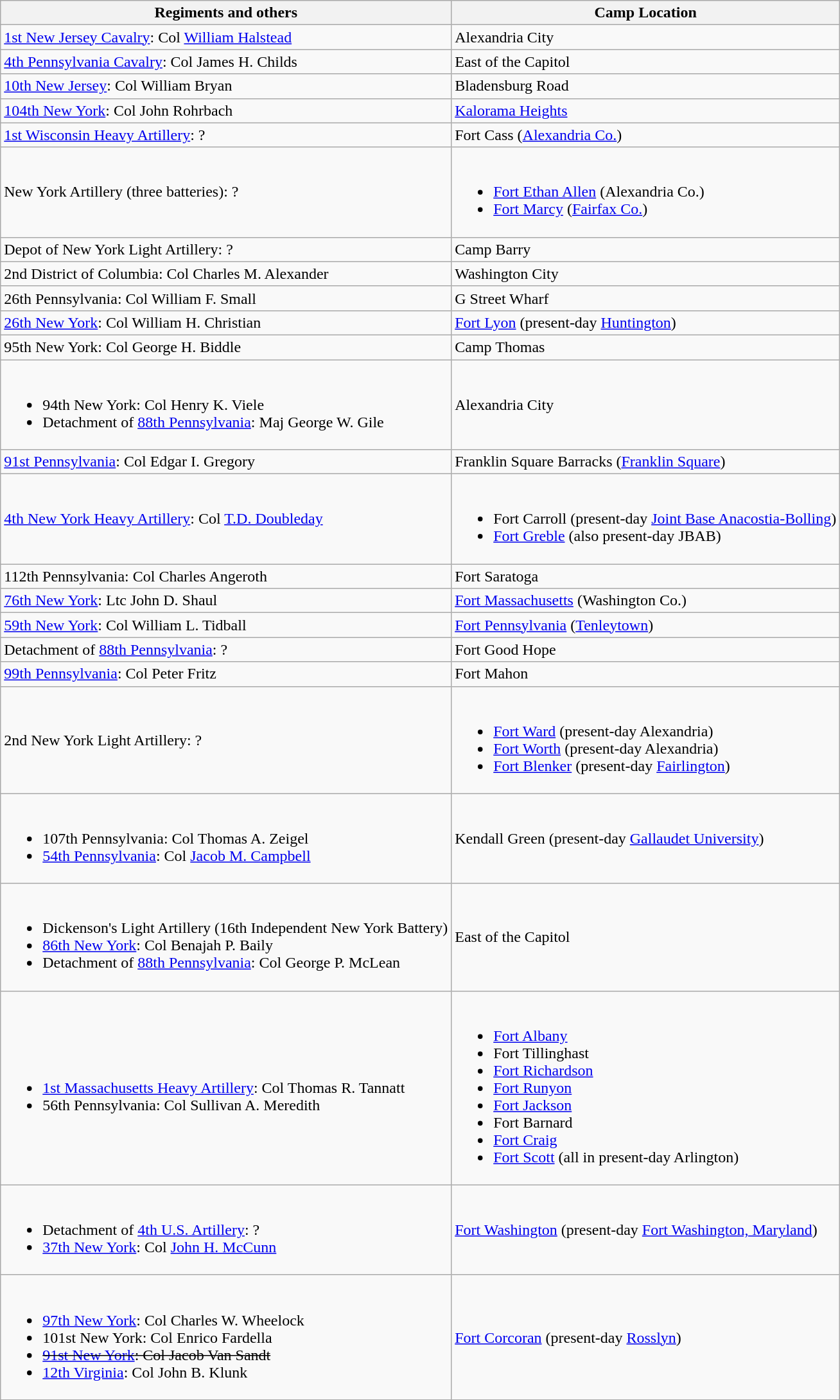<table class="wikitable">
<tr>
<th>Regiments and others</th>
<th>Camp Location</th>
</tr>
<tr>
<td><a href='#'>1st New Jersey Cavalry</a>: Col <a href='#'>William Halstead</a></td>
<td>Alexandria City</td>
</tr>
<tr>
<td><a href='#'>4th Pennsylvania Cavalry</a>: Col James H. Childs</td>
<td>East of the Capitol</td>
</tr>
<tr>
<td><a href='#'>10th New Jersey</a>: Col William Bryan</td>
<td>Bladensburg Road</td>
</tr>
<tr>
<td><a href='#'>104th New York</a>: Col John Rohrbach</td>
<td><a href='#'>Kalorama Heights</a></td>
</tr>
<tr>
<td><a href='#'>1st Wisconsin Heavy Artillery</a>: ?</td>
<td>Fort Cass (<a href='#'>Alexandria Co.</a>)</td>
</tr>
<tr>
<td>New York Artillery (three batteries): ?</td>
<td><br><ul><li><a href='#'>Fort Ethan Allen</a> (Alexandria Co.)</li><li><a href='#'>Fort Marcy</a> (<a href='#'>Fairfax Co.</a>)</li></ul></td>
</tr>
<tr>
<td>Depot of New York Light Artillery: ?</td>
<td>Camp Barry</td>
</tr>
<tr>
<td>2nd District of Columbia: Col Charles M. Alexander</td>
<td>Washington City</td>
</tr>
<tr>
<td>26th Pennsylvania: Col William F. Small</td>
<td>G Street Wharf</td>
</tr>
<tr>
<td><a href='#'>26th New York</a>: Col William H. Christian</td>
<td><a href='#'>Fort Lyon</a> (present-day <a href='#'>Huntington</a>)</td>
</tr>
<tr>
<td>95th New York: Col George H. Biddle</td>
<td>Camp Thomas</td>
</tr>
<tr>
<td><br><ul><li>94th New York: Col Henry K. Viele</li><li>Detachment of <a href='#'>88th Pennsylvania</a>: Maj George W. Gile</li></ul></td>
<td>Alexandria City</td>
</tr>
<tr>
<td><a href='#'>91st Pennsylvania</a>: Col Edgar I. Gregory</td>
<td>Franklin Square Barracks (<a href='#'>Franklin Square</a>)</td>
</tr>
<tr>
<td><a href='#'>4th New York Heavy Artillery</a>: Col <a href='#'>T.D. Doubleday</a></td>
<td><br><ul><li>Fort Carroll (present-day <a href='#'>Joint Base Anacostia-Bolling</a>)</li><li><a href='#'>Fort Greble</a> (also present-day JBAB)</li></ul></td>
</tr>
<tr>
<td>112th Pennsylvania: Col Charles Angeroth</td>
<td>Fort Saratoga</td>
</tr>
<tr>
<td><a href='#'>76th New York</a>: Ltc John D. Shaul</td>
<td><a href='#'>Fort Massachusetts</a> (Washington Co.)</td>
</tr>
<tr>
<td><a href='#'>59th New York</a>: Col William L. Tidball</td>
<td><a href='#'>Fort Pennsylvania</a> (<a href='#'>Tenleytown</a>)</td>
</tr>
<tr>
<td>Detachment of <a href='#'>88th Pennsylvania</a>: ?</td>
<td>Fort Good Hope</td>
</tr>
<tr>
<td><a href='#'>99th Pennsylvania</a>: Col Peter Fritz</td>
<td>Fort Mahon</td>
</tr>
<tr>
<td>2nd New York Light Artillery: ?</td>
<td><br><ul><li><a href='#'>Fort Ward</a> (present-day Alexandria)</li><li><a href='#'>Fort Worth</a> (present-day Alexandria)</li><li><a href='#'>Fort Blenker</a> (present-day <a href='#'>Fairlington</a>)</li></ul></td>
</tr>
<tr>
<td><br><ul><li>107th Pennsylvania: Col Thomas A. Zeigel</li><li><a href='#'>54th Pennsylvania</a>: Col <a href='#'>Jacob M. Campbell</a></li></ul></td>
<td>Kendall Green (present-day <a href='#'>Gallaudet University</a>)</td>
</tr>
<tr>
<td><br><ul><li>Dickenson's Light Artillery (16th Independent New York Battery)</li><li><a href='#'>86th New York</a>: Col Benajah P. Baily</li><li>Detachment of <a href='#'>88th Pennsylvania</a>: Col George P. McLean</li></ul></td>
<td>East of the Capitol</td>
</tr>
<tr>
<td><br><ul><li><a href='#'>1st Massachusetts Heavy Artillery</a>: Col Thomas R. Tannatt</li><li>56th Pennsylvania: Col Sullivan A. Meredith</li></ul></td>
<td><br><ul><li><a href='#'>Fort Albany</a></li><li>Fort Tillinghast</li><li><a href='#'>Fort Richardson</a></li><li><a href='#'>Fort Runyon</a></li><li><a href='#'>Fort Jackson</a></li><li>Fort Barnard</li><li><a href='#'>Fort Craig</a></li><li><a href='#'>Fort Scott</a> (all in present-day Arlington)</li></ul></td>
</tr>
<tr>
<td><br><ul><li>Detachment of <a href='#'>4th U.S. Artillery</a>: ?</li><li><a href='#'>37th New York</a>: Col <a href='#'>John H. McCunn</a></li></ul></td>
<td><a href='#'>Fort Washington</a> (present-day <a href='#'>Fort Washington, Maryland</a>)</td>
</tr>
<tr>
<td><br><ul><li><a href='#'>97th New York</a>: Col Charles W. Wheelock</li><li>101st New York: Col Enrico Fardella</li><li><s><a href='#'>91st New York</a>: Col Jacob Van Sandt</s></li><li><a href='#'>12th Virginia</a>: Col John B. Klunk</li></ul></td>
<td><a href='#'>Fort Corcoran</a> (present-day <a href='#'>Rosslyn</a>)</td>
</tr>
<tr>
</tr>
</table>
